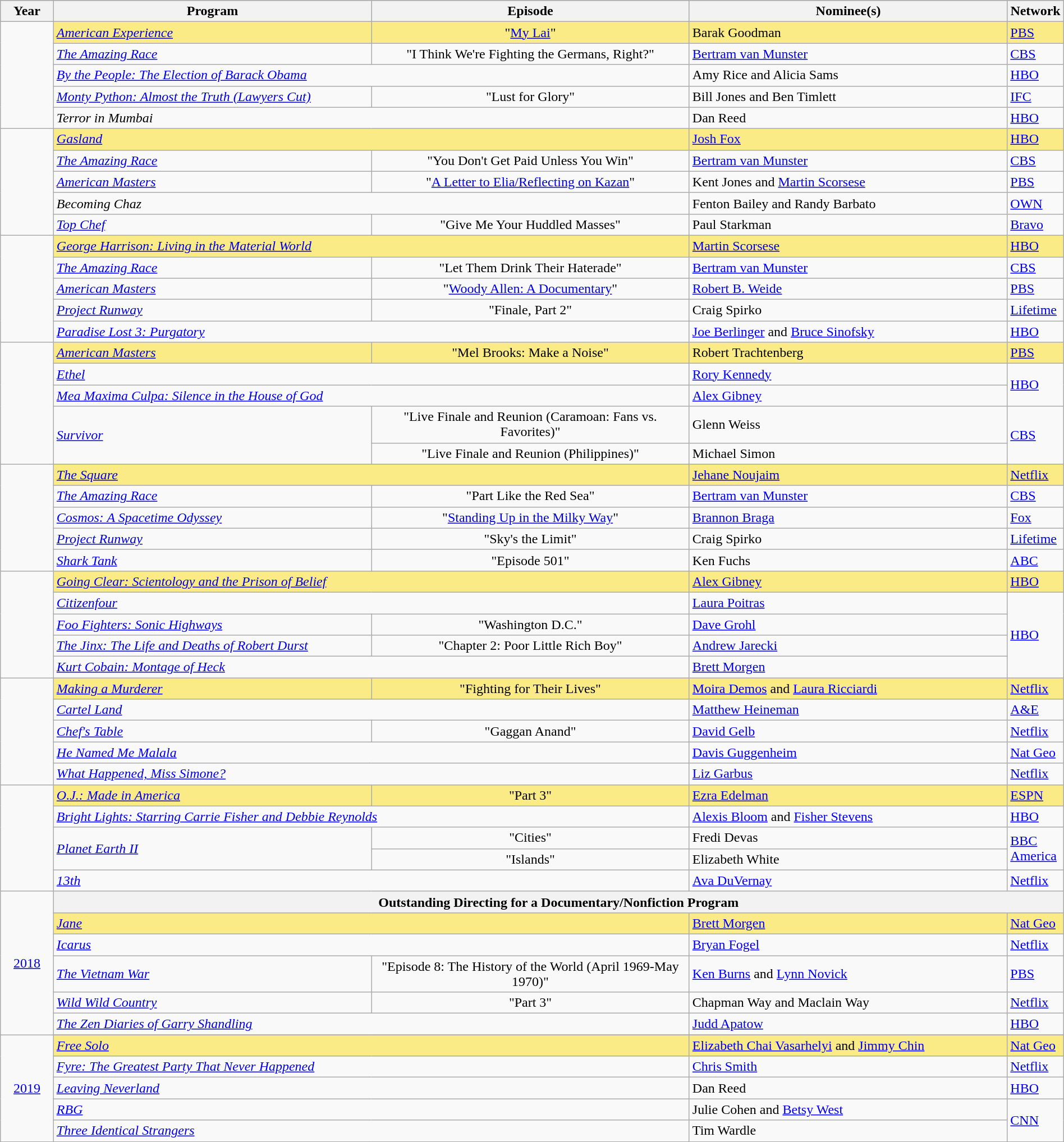<table class="wikitable" style="width:100%">
<tr bgcolor="#bebebe">
<th width="5%">Year</th>
<th width="30%">Program</th>
<th width="30%">Episode</th>
<th width="30%">Nominee(s)</th>
<th width="5%">Network</th>
</tr>
<tr>
<td rowspan=5></td>
<td style="background:#FAEB86;"><em><a href='#'>American Experience</a></em></td>
<td style="background:#FAEB86;" align=center>"<a href='#'>My Lai</a>"</td>
<td style="background:#FAEB86;">Barak Goodman</td>
<td style="background:#FAEB86;"><a href='#'>PBS</a></td>
</tr>
<tr>
<td><em><a href='#'>The Amazing Race</a></em></td>
<td align=center>"I Think We're Fighting the Germans, Right?"</td>
<td><a href='#'>Bertram van Munster</a></td>
<td><a href='#'>CBS</a></td>
</tr>
<tr>
<td colspan=2><em><a href='#'>By the People: The Election of Barack Obama</a></em></td>
<td>Amy Rice and Alicia Sams</td>
<td><a href='#'>HBO</a></td>
</tr>
<tr>
<td><em><a href='#'>Monty Python: Almost the Truth (Lawyers Cut)</a></em></td>
<td align=center>"Lust for Glory"</td>
<td>Bill Jones and Ben Timlett</td>
<td><a href='#'>IFC</a></td>
</tr>
<tr>
<td colspan=2><em>Terror in Mumbai</em></td>
<td>Dan Reed</td>
<td><a href='#'>HBO</a></td>
</tr>
<tr>
<td rowspan=5></td>
<td style="background:#FAEB86;"  colspan=2><em><a href='#'>Gasland</a></em></td>
<td style="background:#FAEB86;"><a href='#'>Josh Fox</a></td>
<td style="background:#FAEB86;"><a href='#'>HBO</a></td>
</tr>
<tr>
<td><em><a href='#'>The Amazing Race</a></em></td>
<td align=center>"You Don't Get Paid Unless You Win"</td>
<td><a href='#'>Bertram van Munster</a></td>
<td><a href='#'>CBS</a></td>
</tr>
<tr>
<td><em><a href='#'>American Masters</a></em></td>
<td align=center>"<a href='#'>A Letter to Elia/Reflecting on Kazan</a>"</td>
<td>Kent Jones and <a href='#'>Martin Scorsese</a></td>
<td><a href='#'>PBS</a></td>
</tr>
<tr>
<td colspan=2><em>Becoming Chaz</em></td>
<td>Fenton Bailey and Randy Barbato</td>
<td><a href='#'>OWN</a></td>
</tr>
<tr>
<td><em><a href='#'>Top Chef</a></em></td>
<td align=center>"Give Me Your Huddled Masses"</td>
<td>Paul Starkman</td>
<td><a href='#'>Bravo</a></td>
</tr>
<tr>
<td rowspan=5></td>
<td style="background:#FAEB86;" colspan=2><em><a href='#'>George Harrison: Living in the Material World</a></em></td>
<td style="background:#FAEB86;"><a href='#'>Martin Scorsese</a></td>
<td style="background:#FAEB86;"><a href='#'>HBO</a></td>
</tr>
<tr>
<td><em><a href='#'>The Amazing Race</a></em></td>
<td align=center>"Let Them Drink Their Haterade"</td>
<td><a href='#'>Bertram van Munster</a></td>
<td><a href='#'>CBS</a></td>
</tr>
<tr>
<td><em><a href='#'>American Masters</a></em></td>
<td align=center>"<a href='#'>Woody Allen: A Documentary</a>"</td>
<td><a href='#'>Robert B. Weide</a></td>
<td><a href='#'>PBS</a></td>
</tr>
<tr>
<td><em><a href='#'>Project Runway</a></em></td>
<td align=center>"Finale, Part 2"</td>
<td>Craig Spirko</td>
<td><a href='#'>Lifetime</a></td>
</tr>
<tr>
<td colspan=2><em><a href='#'>Paradise Lost 3: Purgatory</a></em></td>
<td><a href='#'>Joe Berlinger</a> and <a href='#'>Bruce Sinofsky</a></td>
<td><a href='#'>HBO</a></td>
</tr>
<tr>
<td rowspan=5></td>
<td style="background:#FAEB86;"><em><a href='#'>American Masters</a></em></td>
<td style="background:#FAEB86;" align=center>"Mel Brooks: Make a Noise"</td>
<td style="background:#FAEB86;">Robert Trachtenberg</td>
<td style="background:#FAEB86;"><a href='#'>PBS</a></td>
</tr>
<tr>
<td colspan=2><em><a href='#'>Ethel</a></em></td>
<td><a href='#'>Rory Kennedy</a></td>
<td rowspan=2><a href='#'>HBO</a></td>
</tr>
<tr>
<td colspan=2><em><a href='#'>Mea Maxima Culpa: Silence in the House of God</a></em></td>
<td><a href='#'>Alex Gibney</a></td>
</tr>
<tr>
<td rowspan=2><em><a href='#'>Survivor</a></em></td>
<td align=center>"Live Finale and Reunion (Caramoan: Fans vs. Favorites)"</td>
<td>Glenn Weiss</td>
<td rowspan=2><a href='#'>CBS</a></td>
</tr>
<tr>
<td align=center>"Live Finale and Reunion (Philippines)"</td>
<td>Michael Simon</td>
</tr>
<tr>
<td rowspan=5></td>
<td style="background:#FAEB86;" colspan=2><em><a href='#'>The Square</a></em></td>
<td style="background:#FAEB86;"><a href='#'>Jehane Noujaim</a></td>
<td style="background:#FAEB86;"><a href='#'>Netflix</a></td>
</tr>
<tr>
<td><em><a href='#'>The Amazing Race</a></em></td>
<td align=center>"Part Like the Red Sea"</td>
<td><a href='#'>Bertram van Munster</a></td>
<td><a href='#'>CBS</a></td>
</tr>
<tr>
<td><em><a href='#'>Cosmos: A Spacetime Odyssey</a></em></td>
<td align=center>"<a href='#'>Standing Up in the Milky Way</a>"</td>
<td><a href='#'>Brannon Braga</a></td>
<td><a href='#'>Fox</a></td>
</tr>
<tr>
<td><em><a href='#'>Project Runway</a></em></td>
<td align=center>"Sky's the Limit"</td>
<td>Craig Spirko</td>
<td><a href='#'>Lifetime</a></td>
</tr>
<tr>
<td><em><a href='#'>Shark Tank</a></em></td>
<td align=center>"Episode 501"</td>
<td>Ken Fuchs</td>
<td><a href='#'>ABC</a></td>
</tr>
<tr>
<td rowspan=5></td>
<td style="background:#FAEB86;" colspan=2><em><a href='#'>Going Clear: Scientology and the Prison of Belief</a></em></td>
<td style="background:#FAEB86;"><a href='#'>Alex Gibney</a></td>
<td style="background:#FAEB86;"><a href='#'>HBO</a></td>
</tr>
<tr>
<td colspan=2><em><a href='#'>Citizenfour</a></em></td>
<td><a href='#'>Laura Poitras</a></td>
<td rowspan=4><a href='#'>HBO</a></td>
</tr>
<tr>
<td><em><a href='#'>Foo Fighters: Sonic Highways</a></em></td>
<td align=center>"Washington D.C."</td>
<td><a href='#'>Dave Grohl</a></td>
</tr>
<tr>
<td><em><a href='#'>The Jinx: The Life and Deaths of Robert Durst</a></em></td>
<td align=center>"Chapter 2: Poor Little Rich Boy"</td>
<td><a href='#'>Andrew Jarecki</a></td>
</tr>
<tr>
<td colspan=2><em><a href='#'>Kurt Cobain: Montage of Heck</a></em></td>
<td><a href='#'>Brett Morgen</a></td>
</tr>
<tr>
<td rowspan=5></td>
<td style="background:#FAEB86;"><em><a href='#'>Making a Murderer</a></em></td>
<td style="background:#FAEB86;" align=center>"Fighting for Their Lives"</td>
<td style="background:#FAEB86;"><a href='#'>Moira Demos</a> and <a href='#'>Laura Ricciardi</a></td>
<td style="background:#FAEB86;"><a href='#'>Netflix</a></td>
</tr>
<tr>
<td colspan=2><em><a href='#'>Cartel Land</a></em></td>
<td><a href='#'>Matthew Heineman</a></td>
<td><a href='#'>A&E</a></td>
</tr>
<tr>
<td><em><a href='#'>Chef's Table</a></em></td>
<td align=center>"Gaggan Anand"</td>
<td><a href='#'>David Gelb</a></td>
<td><a href='#'>Netflix</a></td>
</tr>
<tr>
<td colspan=2><em><a href='#'>He Named Me Malala</a></em></td>
<td><a href='#'>Davis Guggenheim</a></td>
<td><a href='#'>Nat Geo</a></td>
</tr>
<tr>
<td colspan=2><em><a href='#'>What Happened, Miss Simone?</a></em></td>
<td><a href='#'>Liz Garbus</a></td>
<td><a href='#'>Netflix</a></td>
</tr>
<tr>
<td rowspan=5></td>
<td style="background:#FAEB86;"><em><a href='#'>O.J.: Made in America</a></em></td>
<td style="background:#FAEB86;" align=center>"Part 3"</td>
<td style="background:#FAEB86;"><a href='#'>Ezra Edelman</a></td>
<td style="background:#FAEB86;"><a href='#'>ESPN</a></td>
</tr>
<tr>
<td colspan=2><em><a href='#'>Bright Lights: Starring Carrie Fisher and Debbie Reynolds</a></em></td>
<td><a href='#'>Alexis Bloom</a> and <a href='#'>Fisher Stevens</a></td>
<td><a href='#'>HBO</a></td>
</tr>
<tr>
<td rowspan=2><em><a href='#'>Planet Earth II</a></em></td>
<td align=center>"Cities"</td>
<td>Fredi Devas</td>
<td rowspan=2><a href='#'>BBC America</a></td>
</tr>
<tr>
<td align=center>"Islands"</td>
<td>Elizabeth White</td>
</tr>
<tr>
<td colspan=2><em><a href='#'>13th</a></em></td>
<td><a href='#'>Ava DuVernay</a></td>
<td><a href='#'>Netflix</a></td>
</tr>
<tr>
<td rowspan="6" align=center><a href='#'>2018</a><br></td>
<th colspan="4">Outstanding Directing for a Documentary/Nonfiction Program</th>
</tr>
<tr style="background:#FAEB86;">
<td colspan=2><em><a href='#'>Jane</a></em></td>
<td><a href='#'>Brett Morgen</a></td>
<td><a href='#'>Nat Geo</a></td>
</tr>
<tr>
<td colspan=2><em><a href='#'>Icarus</a></em></td>
<td><a href='#'>Bryan Fogel</a></td>
<td><a href='#'>Netflix</a></td>
</tr>
<tr>
<td><em><a href='#'>The Vietnam War</a></em></td>
<td align=center>"Episode 8: The History of the World (April 1969-May 1970)"</td>
<td><a href='#'>Ken Burns</a> and <a href='#'>Lynn Novick</a></td>
<td><a href='#'>PBS</a></td>
</tr>
<tr>
<td><em><a href='#'>Wild Wild Country</a></em></td>
<td align=center>"Part 3"</td>
<td>Chapman Way and Maclain Way</td>
<td><a href='#'>Netflix</a></td>
</tr>
<tr>
<td colspan=2><em><a href='#'>The Zen Diaries of Garry Shandling</a></em></td>
<td><a href='#'>Judd Apatow</a></td>
<td><a href='#'>HBO</a></td>
</tr>
<tr>
<td rowspan="6" align=center><a href='#'>2019</a><br></td>
</tr>
<tr style="background:#FAEB86;">
<td colspan=2><em><a href='#'>Free Solo</a></em></td>
<td><a href='#'>Elizabeth Chai Vasarhelyi</a> and <a href='#'>Jimmy Chin</a></td>
<td><a href='#'>Nat Geo</a></td>
</tr>
<tr>
<td colspan=2><em><a href='#'>Fyre: The Greatest Party That Never Happened</a></em></td>
<td><a href='#'>Chris Smith</a></td>
<td><a href='#'>Netflix</a></td>
</tr>
<tr>
<td colspan=2><em><a href='#'>Leaving Neverland</a></em></td>
<td>Dan Reed</td>
<td><a href='#'>HBO</a></td>
</tr>
<tr>
<td colspan=2><em><a href='#'>RBG</a></em></td>
<td>Julie Cohen and <a href='#'>Betsy West</a></td>
<td rowspan=2><a href='#'>CNN</a></td>
</tr>
<tr>
<td colspan=2><em><a href='#'>Three Identical Strangers</a></em></td>
<td>Tim Wardle</td>
</tr>
<tr>
</tr>
</table>
